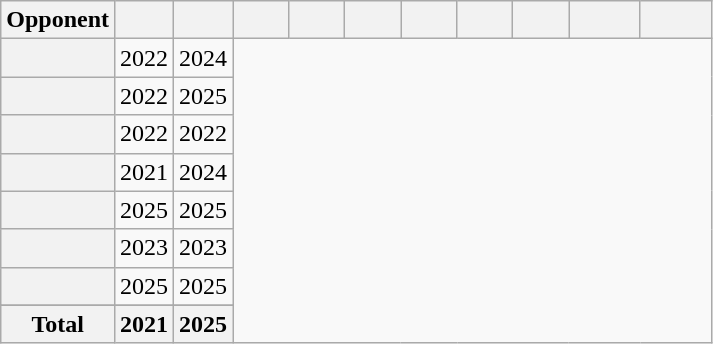<table class="wikitable sortable plainrowheaders" style="text-align: center; font-size: 100%;">
<tr>
<th scope="col">Opponent</th>
<th scope="col" width="30"></th>
<th scope="col" width="30"></th>
<th scope="col" width="30"></th>
<th scope="col" width="30"></th>
<th scope="col" width="30"></th>
<th scope="col" width="30"></th>
<th scope="col" width="30"></th>
<th scope="col" width="30"></th>
<th scope=col width="40"></th>
<th scope=col width="40"></th>
</tr>
<tr>
<th scope="row"><br></th>
<td>2022</td>
<td>2024</td>
</tr>
<tr>
<th scope="row"><br></th>
<td>2022</td>
<td>2025</td>
</tr>
<tr>
<th scope="row"><br></th>
<td>2022</td>
<td>2022</td>
</tr>
<tr>
<th scope="row"><br></th>
<td>2021</td>
<td>2024</td>
</tr>
<tr>
<th scope="row"><br></th>
<td>2025</td>
<td>2025</td>
</tr>
<tr>
<th scope="row"><br></th>
<td>2023</td>
<td>2023</td>
</tr>
<tr>
<th scope="row"><br></th>
<td>2025</td>
<td>2025</td>
</tr>
<tr>
</tr>
<tr class="sortbottom">
<th scope="row"><strong>Total</strong><br></th>
<th>2021</th>
<th>2025</th>
</tr>
</table>
